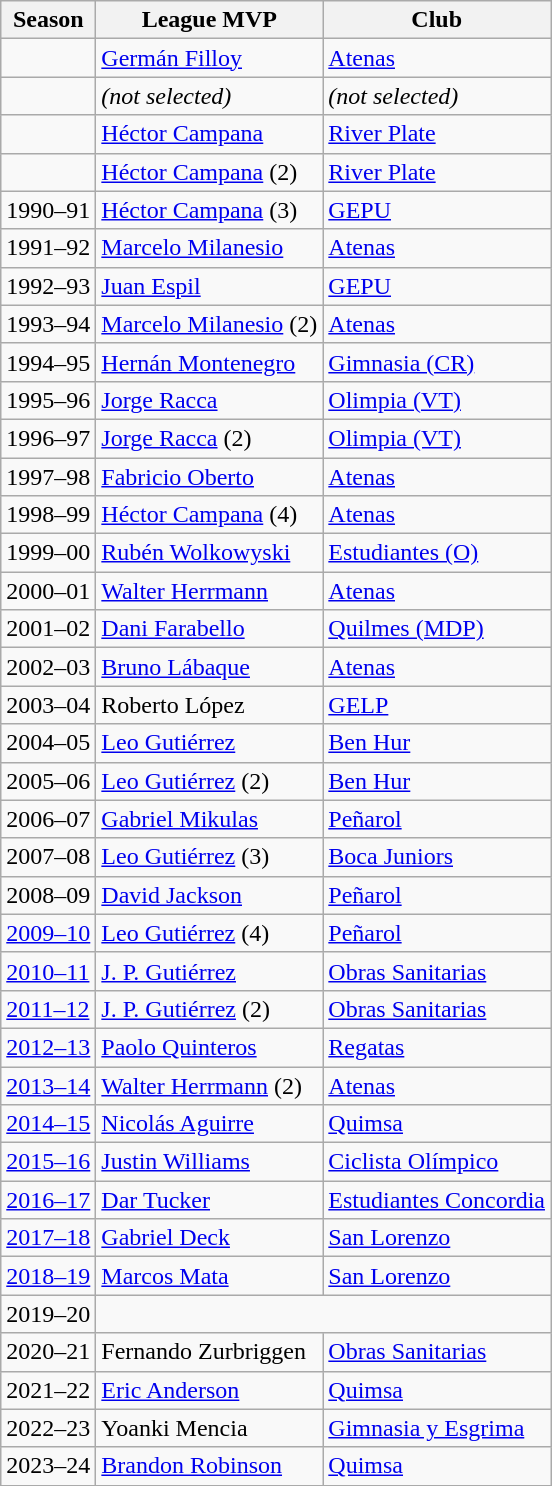<table class="wikitable sortable">
<tr>
<th>Season</th>
<th>League MVP</th>
<th>Club</th>
</tr>
<tr>
<td></td>
<td> <a href='#'>Germán Filloy</a></td>
<td><a href='#'>Atenas</a></td>
</tr>
<tr>
<td></td>
<td><em>(not selected)</em></td>
<td><em>(not selected)</em></td>
</tr>
<tr>
<td></td>
<td> <a href='#'>Héctor Campana</a></td>
<td><a href='#'>River Plate</a></td>
</tr>
<tr>
<td></td>
<td> <a href='#'>Héctor Campana</a> (2)</td>
<td><a href='#'>River Plate</a></td>
</tr>
<tr>
<td>1990–91</td>
<td> <a href='#'>Héctor Campana</a> (3)</td>
<td><a href='#'>GEPU</a></td>
</tr>
<tr>
<td>1991–92</td>
<td> <a href='#'>Marcelo Milanesio</a></td>
<td><a href='#'>Atenas</a></td>
</tr>
<tr>
<td>1992–93</td>
<td> <a href='#'>Juan Espil</a></td>
<td><a href='#'>GEPU</a></td>
</tr>
<tr>
<td>1993–94</td>
<td> <a href='#'>Marcelo Milanesio</a> (2)</td>
<td><a href='#'>Atenas</a></td>
</tr>
<tr>
<td>1994–95</td>
<td> <a href='#'>Hernán Montenegro</a></td>
<td><a href='#'>Gimnasia (CR)</a></td>
</tr>
<tr>
<td>1995–96</td>
<td> <a href='#'>Jorge Racca</a></td>
<td><a href='#'>Olimpia (VT)</a></td>
</tr>
<tr>
<td>1996–97</td>
<td> <a href='#'>Jorge Racca</a> (2)</td>
<td><a href='#'>Olimpia (VT)</a></td>
</tr>
<tr>
<td>1997–98</td>
<td> <a href='#'>Fabricio Oberto</a></td>
<td><a href='#'>Atenas</a></td>
</tr>
<tr>
<td>1998–99</td>
<td> <a href='#'>Héctor Campana</a> (4)</td>
<td><a href='#'>Atenas</a></td>
</tr>
<tr>
<td>1999–00</td>
<td> <a href='#'>Rubén Wolkowyski</a></td>
<td><a href='#'>Estudiantes (O)</a></td>
</tr>
<tr>
<td>2000–01</td>
<td> <a href='#'>Walter Herrmann</a></td>
<td><a href='#'>Atenas</a></td>
</tr>
<tr>
<td>2001–02</td>
<td> <a href='#'>Dani Farabello</a></td>
<td><a href='#'>Quilmes (MDP)</a></td>
</tr>
<tr>
<td>2002–03</td>
<td> <a href='#'>Bruno Lábaque</a></td>
<td><a href='#'>Atenas</a></td>
</tr>
<tr>
<td>2003–04</td>
<td> Roberto López</td>
<td><a href='#'>GELP</a></td>
</tr>
<tr>
<td>2004–05</td>
<td> <a href='#'>Leo Gutiérrez</a></td>
<td><a href='#'>Ben Hur</a></td>
</tr>
<tr>
<td>2005–06</td>
<td> <a href='#'>Leo Gutiérrez</a> (2)</td>
<td><a href='#'>Ben Hur</a></td>
</tr>
<tr>
<td>2006–07</td>
<td> <a href='#'>Gabriel Mikulas</a></td>
<td><a href='#'>Peñarol</a></td>
</tr>
<tr>
<td>2007–08</td>
<td> <a href='#'>Leo Gutiérrez</a> (3)</td>
<td><a href='#'>Boca Juniors</a></td>
</tr>
<tr>
<td>2008–09</td>
<td> <a href='#'>David Jackson</a></td>
<td><a href='#'>Peñarol</a></td>
</tr>
<tr>
<td><a href='#'>2009–10</a></td>
<td> <a href='#'>Leo Gutiérrez</a> (4)</td>
<td><a href='#'>Peñarol</a></td>
</tr>
<tr>
<td><a href='#'>2010–11</a></td>
<td> <a href='#'>J. P. Gutiérrez</a></td>
<td><a href='#'>Obras Sanitarias</a></td>
</tr>
<tr>
<td><a href='#'>2011–12</a></td>
<td> <a href='#'>J. P. Gutiérrez</a> (2)</td>
<td><a href='#'>Obras Sanitarias</a></td>
</tr>
<tr>
<td><a href='#'>2012–13</a></td>
<td> <a href='#'>Paolo Quinteros</a></td>
<td><a href='#'>Regatas</a></td>
</tr>
<tr>
<td><a href='#'>2013–14</a></td>
<td> <a href='#'>Walter Herrmann</a> (2)</td>
<td><a href='#'>Atenas</a></td>
</tr>
<tr>
<td><a href='#'>2014–15</a></td>
<td> <a href='#'>Nicolás Aguirre</a></td>
<td><a href='#'>Quimsa</a></td>
</tr>
<tr>
<td><a href='#'>2015–16</a></td>
<td> <a href='#'>Justin Williams</a></td>
<td><a href='#'>Ciclista Olímpico</a></td>
</tr>
<tr>
<td><a href='#'>2016–17</a></td>
<td> <a href='#'>Dar Tucker</a></td>
<td><a href='#'>Estudiantes Concordia</a></td>
</tr>
<tr>
<td><a href='#'>2017–18</a></td>
<td> <a href='#'>Gabriel Deck</a></td>
<td><a href='#'>San Lorenzo</a></td>
</tr>
<tr>
<td><a href='#'>2018–19</a></td>
<td> <a href='#'>Marcos Mata</a></td>
<td><a href='#'>San Lorenzo</a></td>
</tr>
<tr>
<td>2019–20</td>
<td colspan=2></td>
</tr>
<tr>
<td>2020–21</td>
<td> Fernando Zurbriggen</td>
<td><a href='#'>Obras Sanitarias</a></td>
</tr>
<tr>
<td>2021–22</td>
<td> <a href='#'>Eric Anderson</a></td>
<td><a href='#'>Quimsa</a></td>
</tr>
<tr>
<td>2022–23</td>
<td> Yoanki Mencia</td>
<td><a href='#'>Gimnasia y Esgrima</a></td>
</tr>
<tr>
<td>2023–24</td>
<td> <a href='#'>Brandon Robinson</a></td>
<td><a href='#'>Quimsa</a></td>
</tr>
</table>
